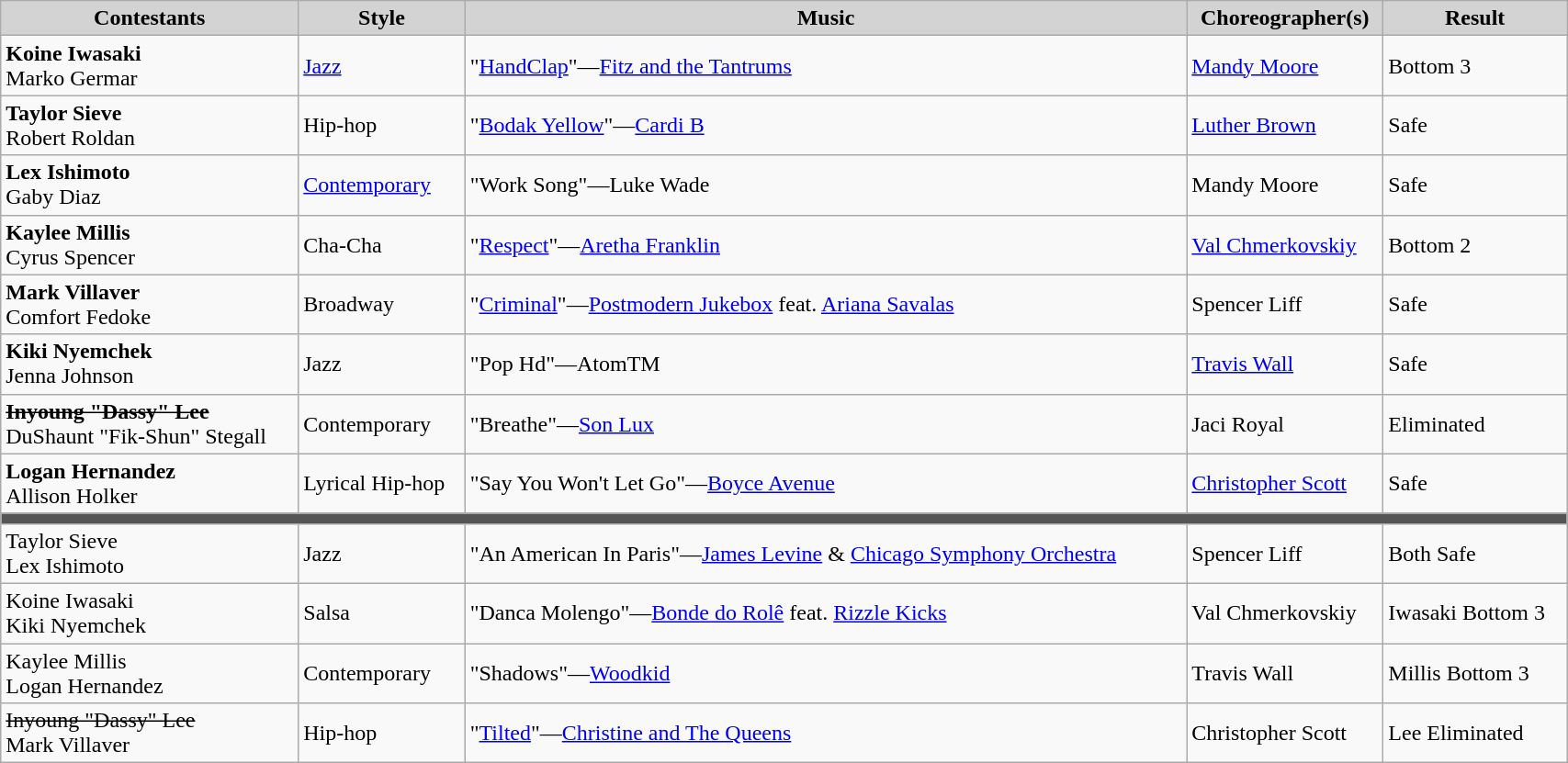<table class="wikitable" style="width:90%;">
<tr style="background:lightgrey; text-align:center;">
<td><strong>Contestants</strong></td>
<td><strong>Style</strong></td>
<td><strong>Music</strong></td>
<td><strong>Choreographer(s)</strong></td>
<td><strong>Result</strong></td>
</tr>
<tr>
<td><strong>Koine Iwasaki</strong><br>Marko Germar</td>
<td><a href='#'>Jazz</a></td>
<td>"<a href='#'>HandClap</a>"—<a href='#'>Fitz and the Tantrums</a></td>
<td><a href='#'>Mandy Moore</a></td>
<td>Bottom 3</td>
</tr>
<tr>
<td><strong>Taylor Sieve</strong><br>Robert Roldan</td>
<td>Hip-hop</td>
<td>"<a href='#'>Bodak Yellow</a>"—<a href='#'>Cardi B</a></td>
<td><a href='#'>Luther Brown</a></td>
<td>Safe</td>
</tr>
<tr>
<td><strong>Lex Ishimoto</strong><br>Gaby Diaz</td>
<td><a href='#'>Contemporary</a></td>
<td>"Work Song"—Luke Wade</td>
<td>Mandy Moore</td>
<td>Safe</td>
</tr>
<tr>
<td><strong>Kaylee Millis</strong><br>Cyrus Spencer</td>
<td>Cha-Cha</td>
<td>"<a href='#'>Respect</a>"—<a href='#'>Aretha Franklin</a></td>
<td><a href='#'>Val Chmerkovskiy</a></td>
<td>Bottom 2</td>
</tr>
<tr>
<td><strong>Mark Villaver</strong><br>Comfort Fedoke</td>
<td>Broadway</td>
<td>"<a href='#'>Criminal</a>"—<a href='#'>Postmodern Jukebox</a> feat. <a href='#'>Ariana Savalas</a></td>
<td>Spencer Liff</td>
<td>Safe</td>
</tr>
<tr>
<td><strong>Kiki Nyemchek</strong><br>Jenna Johnson</td>
<td>Jazz</td>
<td>"Pop Hd"—AtomTM</td>
<td><a href='#'>Travis Wall</a></td>
<td>Safe</td>
</tr>
<tr>
<td><strong><s>Inyoung "Dassy" Lee</s></strong><br>DuShaunt "Fik-Shun" Stegall</td>
<td>Contemporary</td>
<td>"Breathe"—<a href='#'>Son Lux</a></td>
<td>Jaci Royal</td>
<td>Eliminated</td>
</tr>
<tr>
<td><strong>Logan Hernandez</strong><br>Allison Holker</td>
<td>Lyrical Hip-hop</td>
<td>"Say You Won't Let Go"—<a href='#'>Boyce Avenue</a></td>
<td><a href='#'>Christopher Scott</a></td>
<td>Safe</td>
</tr>
<tr>
<td colspan="5" style="background:#555;"></td>
</tr>
<tr>
<td>Taylor Sieve<br>Lex Ishimoto</td>
<td>Jazz</td>
<td>"An American In Paris"—<a href='#'>James Levine</a> & <a href='#'>Chicago Symphony Orchestra</a></td>
<td>Spencer Liff</td>
<td>Both Safe</td>
</tr>
<tr>
<td>Koine Iwasaki<br>Kiki Nyemchek</td>
<td>Salsa</td>
<td>"Danca Molengo"—<a href='#'>Bonde do Rolê</a> feat. <a href='#'>Rizzle Kicks</a></td>
<td>Val Chmerkovskiy</td>
<td>Iwasaki Bottom 3</td>
</tr>
<tr>
<td>Kaylee Millis<br>Logan Hernandez</td>
<td>Contemporary</td>
<td>"Shadows"—<a href='#'>Woodkid</a></td>
<td>Travis Wall</td>
<td>Millis Bottom 3</td>
</tr>
<tr>
<td><s>Inyoung "Dassy" Lee</s><br>Mark Villaver</td>
<td>Hip-hop</td>
<td>"<a href='#'>Tilted</a>"—<a href='#'>Christine and The Queens</a></td>
<td>Christopher Scott</td>
<td>Lee Eliminated</td>
</tr>
</table>
